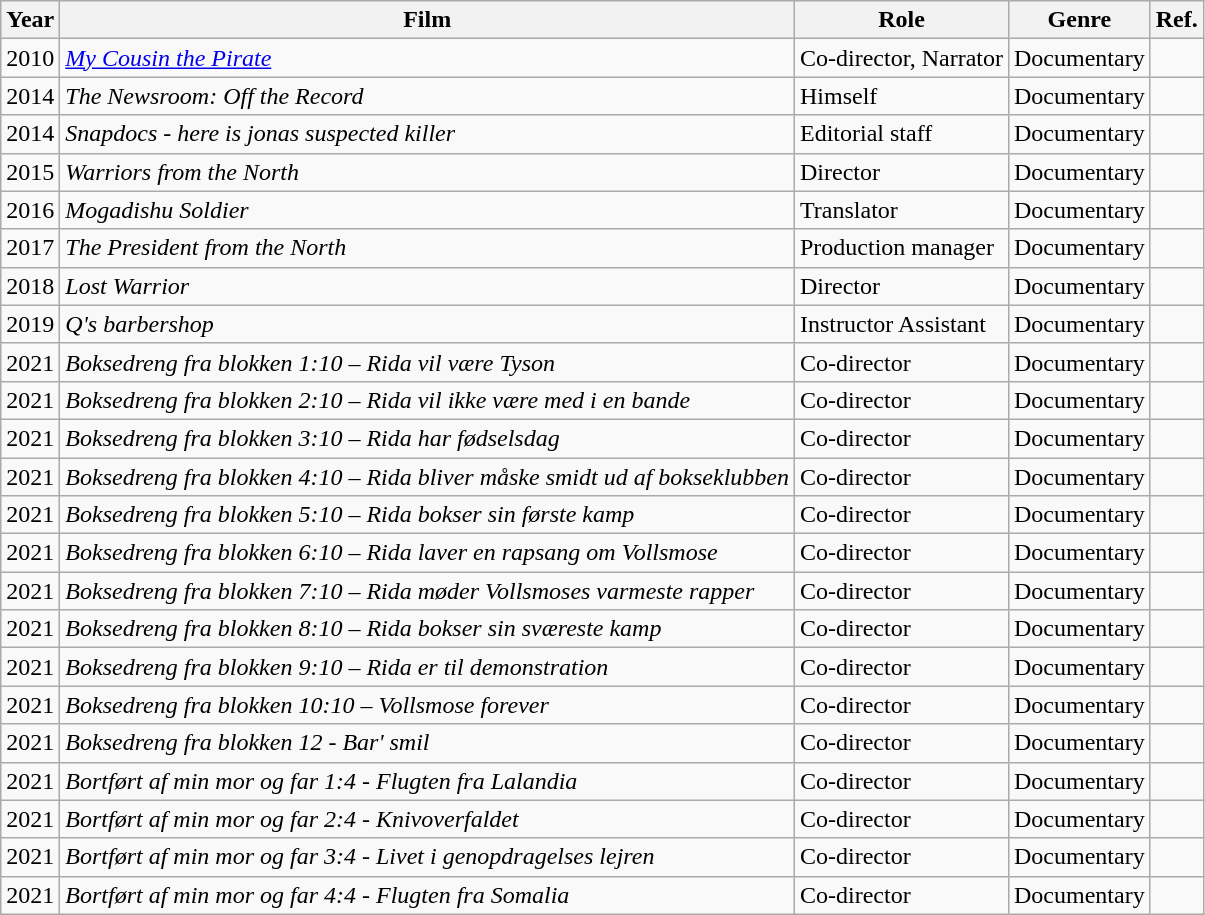<table class="wikitable">
<tr>
<th>Year</th>
<th>Film</th>
<th>Role</th>
<th>Genre</th>
<th>Ref.</th>
</tr>
<tr>
<td>2010</td>
<td><em><a href='#'>My Cousin the Pirate</a></em></td>
<td>Co-director, Narrator</td>
<td>Documentary</td>
<td></td>
</tr>
<tr>
<td>2014</td>
<td><em>The Newsroom: Off the Record</em></td>
<td>Himself</td>
<td>Documentary</td>
<td></td>
</tr>
<tr>
<td>2014</td>
<td><em>Snapdocs - here is jonas suspected killer</em></td>
<td>Editorial staff</td>
<td>Documentary</td>
<td></td>
</tr>
<tr>
<td>2015</td>
<td><em>Warriors from the North</em></td>
<td>Director</td>
<td>Documentary</td>
<td></td>
</tr>
<tr>
<td>2016</td>
<td><em>Mogadishu Soldier</em></td>
<td>Translator</td>
<td>Documentary</td>
<td></td>
</tr>
<tr>
<td>2017</td>
<td><em>The President from the North</em></td>
<td>Production manager</td>
<td>Documentary</td>
<td></td>
</tr>
<tr>
<td>2018</td>
<td><em>Lost Warrior</em></td>
<td>Director</td>
<td>Documentary</td>
<td></td>
</tr>
<tr>
<td>2019</td>
<td><em>Q's barbershop</em></td>
<td>Instructor Assistant</td>
<td>Documentary</td>
<td></td>
</tr>
<tr>
<td>2021</td>
<td><em>Boksedreng fra blokken 1:10 – Rida vil være Tyson</em></td>
<td>Co-director</td>
<td>Documentary</td>
<td></td>
</tr>
<tr>
<td>2021</td>
<td><em>Boksedreng fra blokken 2:10 – Rida vil ikke være med i en bande</em></td>
<td>Co-director</td>
<td>Documentary</td>
<td></td>
</tr>
<tr>
<td>2021</td>
<td><em>Boksedreng fra blokken 3:10 – Rida har fødselsdag</em></td>
<td>Co-director</td>
<td>Documentary</td>
<td></td>
</tr>
<tr>
<td>2021</td>
<td><em>Boksedreng fra blokken 4:10 – Rida bliver måske smidt ud af bokseklubben</em></td>
<td>Co-director</td>
<td>Documentary</td>
<td></td>
</tr>
<tr>
<td>2021</td>
<td><em>Boksedreng fra blokken 5:10 – Rida bokser sin første kamp</em></td>
<td>Co-director</td>
<td>Documentary</td>
<td></td>
</tr>
<tr>
<td>2021</td>
<td><em>Boksedreng fra blokken 6:10 – Rida laver en rapsang om Vollsmose</em></td>
<td>Co-director</td>
<td>Documentary</td>
<td></td>
</tr>
<tr>
<td>2021</td>
<td><em>Boksedreng fra blokken 7:10 – Rida møder Vollsmoses varmeste rapper</em></td>
<td>Co-director</td>
<td>Documentary</td>
<td></td>
</tr>
<tr>
<td>2021</td>
<td><em>Boksedreng fra blokken 8:10 – Rida bokser sin sværeste kamp</em></td>
<td>Co-director</td>
<td>Documentary</td>
<td></td>
</tr>
<tr>
<td>2021</td>
<td><em>Boksedreng fra blokken 9:10 – Rida er til demonstration</em></td>
<td>Co-director</td>
<td>Documentary</td>
<td></td>
</tr>
<tr>
<td>2021</td>
<td><em>Boksedreng fra blokken 10:10 – Vollsmose forever</em></td>
<td>Co-director</td>
<td>Documentary</td>
<td></td>
</tr>
<tr>
<td>2021</td>
<td><em>Boksedreng fra blokken 12 - Bar' smil</em></td>
<td>Co-director</td>
<td>Documentary</td>
<td></td>
</tr>
<tr>
<td>2021</td>
<td><em>Bortført af min mor og far 1:4 - Flugten fra Lalandia</em></td>
<td>Co-director</td>
<td>Documentary</td>
<td></td>
</tr>
<tr>
<td>2021</td>
<td><em>Bortført af min mor og far 2:4 - Knivoverfaldet</em></td>
<td>Co-director</td>
<td>Documentary</td>
<td></td>
</tr>
<tr>
<td>2021</td>
<td><em>Bortført af min mor og far 3:4 - Livet i genopdragelses lejren </em></td>
<td>Co-director</td>
<td>Documentary</td>
<td></td>
</tr>
<tr>
<td>2021</td>
<td><em>Bortført af min mor og far 4:4 - Flugten fra Somalia </em></td>
<td>Co-director</td>
<td>Documentary</td>
<td></td>
</tr>
</table>
